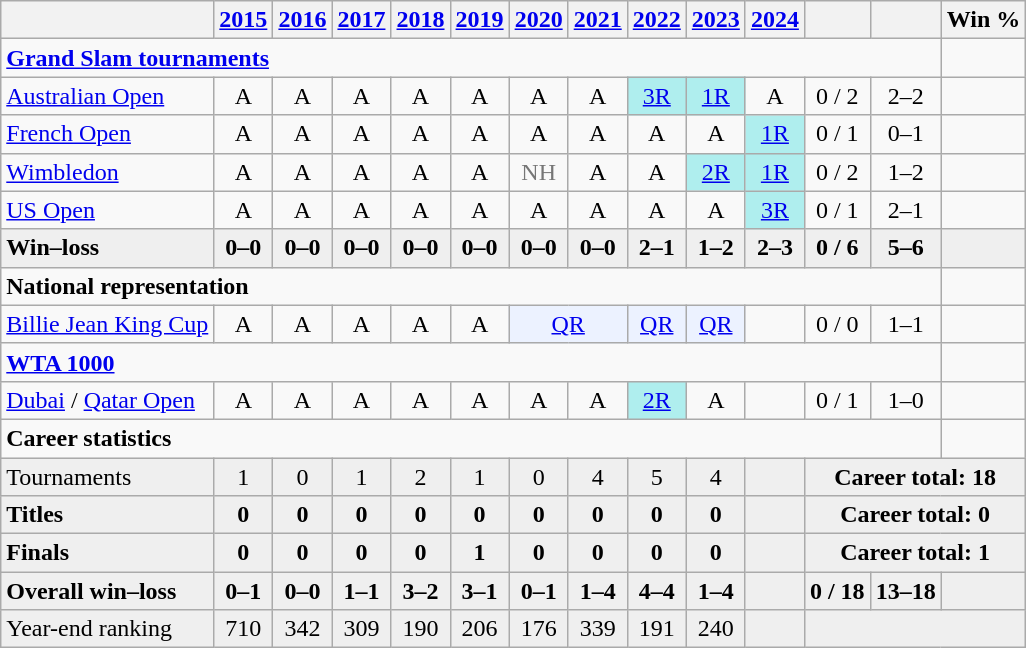<table class="wikitable" style=text-align:center>
<tr>
<th></th>
<th><a href='#'>2015</a></th>
<th><a href='#'>2016</a></th>
<th><a href='#'>2017</a></th>
<th><a href='#'>2018</a></th>
<th><a href='#'>2019</a></th>
<th><a href='#'>2020</a></th>
<th><a href='#'>2021</a></th>
<th><a href='#'>2022</a></th>
<th><a href='#'>2023</a></th>
<th><a href='#'>2024</a></th>
<th></th>
<th></th>
<th>Win %</th>
</tr>
<tr>
<td colspan="13" align=left><strong><a href='#'>Grand Slam tournaments</a></strong></td>
</tr>
<tr>
<td align=left><a href='#'>Australian Open</a></td>
<td>A</td>
<td>A</td>
<td>A</td>
<td>A</td>
<td>A</td>
<td>A</td>
<td>A</td>
<td bgcolor=afeeee><a href='#'>3R</a></td>
<td bgcolor=afeeee><a href='#'>1R</a></td>
<td>A</td>
<td>0 / 2</td>
<td>2–2</td>
<td></td>
</tr>
<tr>
<td align=left><a href='#'>French Open</a></td>
<td>A</td>
<td>A</td>
<td>A</td>
<td>A</td>
<td>A</td>
<td>A</td>
<td>A</td>
<td>A</td>
<td>A</td>
<td bgcolor=afeeee><a href='#'>1R</a></td>
<td>0 / 1</td>
<td>0–1</td>
<td></td>
</tr>
<tr>
<td align=left><a href='#'>Wimbledon</a></td>
<td>A</td>
<td>A</td>
<td>A</td>
<td>A</td>
<td>A</td>
<td style=color:#767676>NH</td>
<td>A</td>
<td>A</td>
<td bgcolor=afeeee><a href='#'>2R</a></td>
<td bgcolor=afeeee><a href='#'>1R</a></td>
<td>0 / 2</td>
<td>1–2</td>
<td></td>
</tr>
<tr>
<td align=left><a href='#'>US Open</a></td>
<td>A</td>
<td>A</td>
<td>A</td>
<td>A</td>
<td>A</td>
<td>A</td>
<td>A</td>
<td>A</td>
<td>A</td>
<td bgcolor=afeeee><a href='#'>3R</a></td>
<td>0 / 1</td>
<td>2–1</td>
<td></td>
</tr>
<tr style=background:#efefef;font-weight:bold>
<td align=left>Win–loss</td>
<td>0–0</td>
<td>0–0</td>
<td>0–0</td>
<td>0–0</td>
<td>0–0</td>
<td>0–0</td>
<td>0–0</td>
<td>2–1</td>
<td>1–2</td>
<td>2–3</td>
<td>0 / 6</td>
<td>5–6</td>
<td></td>
</tr>
<tr>
<td colspan="13" align=left><strong>National representation</strong></td>
</tr>
<tr>
<td align=left><a href='#'>Billie Jean King Cup</a></td>
<td>A</td>
<td>A</td>
<td>A</td>
<td>A</td>
<td>A</td>
<td colspan="2" bgcolor=ecf2ff><a href='#'>QR</a></td>
<td bgcolor=ecf2ff><a href='#'>QR</a></td>
<td bgcolor=ecf2ff><a href='#'>QR</a></td>
<td></td>
<td>0 / 0</td>
<td>1–1</td>
<td></td>
</tr>
<tr>
<td colspan="13" align=left><strong><a href='#'>WTA 1000</a></strong></td>
</tr>
<tr>
<td align=left><a href='#'>Dubai</a> / <a href='#'>Qatar Open</a></td>
<td>A</td>
<td>A</td>
<td>A</td>
<td>A</td>
<td>A</td>
<td>A</td>
<td>A</td>
<td bgcolor=afeeee><a href='#'>2R</a></td>
<td>A</td>
<td></td>
<td>0 / 1</td>
<td>1–0</td>
<td></td>
</tr>
<tr>
<td colspan="13" align=left><strong>Career statistics</strong></td>
</tr>
<tr bgcolor=efefef>
<td align=left>Tournaments</td>
<td>1</td>
<td>0</td>
<td>1</td>
<td>2</td>
<td>1</td>
<td>0</td>
<td>4</td>
<td>5</td>
<td>4</td>
<td></td>
<td colspan="3"><strong>Career total: 18</strong></td>
</tr>
<tr style=background:#efefef;font-weight:bold>
<td align=left>Titles</td>
<td>0</td>
<td>0</td>
<td>0</td>
<td>0</td>
<td>0</td>
<td>0</td>
<td>0</td>
<td>0</td>
<td>0</td>
<td></td>
<td colspan="3">Career total: 0</td>
</tr>
<tr style=background:#efefef;font-weight:bold>
<td align=left>Finals</td>
<td>0</td>
<td>0</td>
<td>0</td>
<td>0</td>
<td>1</td>
<td>0</td>
<td>0</td>
<td>0</td>
<td>0</td>
<td></td>
<td colspan="3">Career total: 1</td>
</tr>
<tr style=background:#efefef;font-weight:bold>
<td align=left>Overall win–loss</td>
<td>0–1</td>
<td>0–0</td>
<td>1–1</td>
<td>3–2</td>
<td>3–1</td>
<td>0–1</td>
<td>1–4</td>
<td>4–4</td>
<td>1–4</td>
<td></td>
<td>0 / 18</td>
<td>13–18</td>
<td></td>
</tr>
<tr bgcolor=efefef>
<td align=left>Year-end ranking</td>
<td>710</td>
<td>342</td>
<td>309</td>
<td>190</td>
<td>206</td>
<td>176</td>
<td>339</td>
<td>191</td>
<td>240</td>
<td></td>
<td colspan="3"></td>
</tr>
</table>
